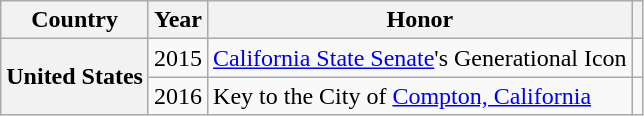<table class="wikitable plainrowheaders sortable" style="margin-right: 0;">
<tr>
<th scope="col">Country</th>
<th scope="col">Year</th>
<th scope="col">Honor</th>
<th scope="col" class="unsortable"></th>
</tr>
<tr>
<th rowspan="2" scope="row">United States</th>
<td style="text-align:center;">2015</td>
<td><a href='#'>California State Senate</a>'s Generational Icon</td>
<td></td>
</tr>
<tr>
<td style="text-align:center;">2016</td>
<td>Key to the City of <a href='#'>Compton, California</a></td>
<td></td>
</tr>
</table>
